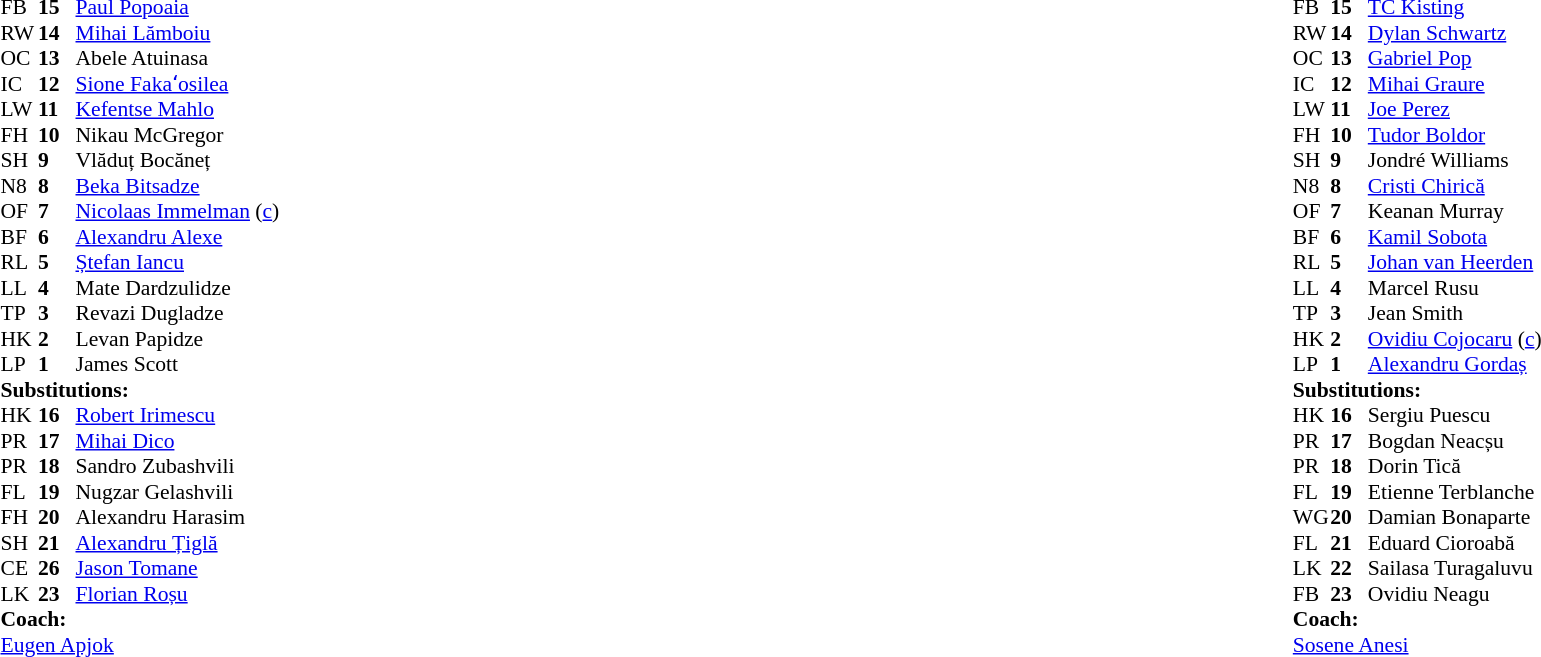<table width="100%">
<tr>
<td valign="top" width="50%"><br><table style="font-size: 90%" cellspacing="0" cellpadding="0">
<tr>
<th width="25"></th>
<th width="25"></th>
</tr>
<tr>
<td>FB</td>
<td><strong>15</strong></td>
<td> <a href='#'>Paul Popoaia</a></td>
</tr>
<tr>
<td>RW</td>
<td><strong>14</strong></td>
<td> <a href='#'>Mihai Lămboiu</a></td>
</tr>
<tr>
<td>OC</td>
<td><strong>13</strong></td>
<td> Abele Atuinasa</td>
</tr>
<tr>
<td>IC</td>
<td><strong>12</strong></td>
<td> <a href='#'>Sione Fakaʻosilea</a></td>
</tr>
<tr>
<td>LW</td>
<td><strong>11</strong></td>
<td> <a href='#'>Kefentse Mahlo</a></td>
</tr>
<tr>
<td>FH</td>
<td><strong>10</strong></td>
<td> Nikau McGregor</td>
</tr>
<tr>
<td>SH</td>
<td><strong>9</strong></td>
<td> Vlăduț Bocăneț</td>
</tr>
<tr>
<td>N8</td>
<td><strong>8</strong></td>
<td> <a href='#'>Beka Bitsadze</a></td>
</tr>
<tr>
<td>OF</td>
<td><strong>7</strong></td>
<td> <a href='#'>Nicolaas Immelman</a> (<a href='#'>c</a>)</td>
</tr>
<tr>
<td>BF</td>
<td><strong>6</strong></td>
<td> <a href='#'>Alexandru Alexe</a></td>
</tr>
<tr>
<td>RL</td>
<td><strong>5</strong></td>
<td> <a href='#'>Ștefan Iancu</a></td>
</tr>
<tr>
<td>LL</td>
<td><strong>4</strong></td>
<td> Mate Dardzulidze</td>
</tr>
<tr>
<td>TP</td>
<td><strong>3</strong></td>
<td> Revazi Dugladze</td>
</tr>
<tr>
<td>HK</td>
<td><strong>2</strong></td>
<td> Levan Papidze</td>
</tr>
<tr>
<td>LP</td>
<td><strong>1</strong></td>
<td> James Scott</td>
</tr>
<tr>
<td colspan=3><strong>Substitutions:</strong></td>
</tr>
<tr>
<td>HK</td>
<td><strong>16</strong></td>
<td> <a href='#'>Robert Irimescu</a></td>
</tr>
<tr>
<td>PR</td>
<td><strong>17</strong></td>
<td> <a href='#'>Mihai Dico</a></td>
</tr>
<tr>
<td>PR</td>
<td><strong>18</strong></td>
<td>  Sandro Zubashvili</td>
</tr>
<tr>
<td>FL</td>
<td><strong>19</strong></td>
<td> Nugzar Gelashvili</td>
</tr>
<tr>
<td>FH</td>
<td><strong>20</strong></td>
<td> Alexandru Harasim</td>
</tr>
<tr>
<td>SH</td>
<td><strong>21</strong></td>
<td> <a href='#'>Alexandru Țiglă</a></td>
</tr>
<tr>
<td>CE</td>
<td><strong>26</strong></td>
<td> <a href='#'>Jason Tomane</a></td>
</tr>
<tr>
<td>LK</td>
<td><strong>23</strong></td>
<td> <a href='#'>Florian Roșu</a></td>
</tr>
<tr>
<td colspan="3"><strong>Coach:</strong></td>
</tr>
<tr>
<td colspan="4"> <a href='#'>Eugen Apjok</a></td>
</tr>
</table>
</td>
<td valign="top" width="50%"><br><table style="font-size: 90%" cellspacing="0" cellpadding="0" align="center">
<tr>
<th width="25"></th>
<th width="25"></th>
</tr>
<tr>
<td>FB</td>
<td><strong>15</strong></td>
<td> <a href='#'>TC Kisting</a></td>
</tr>
<tr>
<td>RW</td>
<td><strong>14</strong></td>
<td> <a href='#'>Dylan Schwartz</a></td>
</tr>
<tr>
<td>OC</td>
<td><strong>13</strong></td>
<td> <a href='#'>Gabriel Pop</a></td>
</tr>
<tr>
<td>IC</td>
<td><strong>12</strong></td>
<td> <a href='#'>Mihai Graure</a></td>
</tr>
<tr>
<td>LW</td>
<td><strong>11</strong></td>
<td> <a href='#'>Joe Perez</a></td>
</tr>
<tr>
<td>FH</td>
<td><strong>10</strong></td>
<td> <a href='#'>Tudor Boldor</a></td>
</tr>
<tr>
<td>SH</td>
<td><strong>9</strong></td>
<td> Jondré Williams</td>
</tr>
<tr>
<td>N8</td>
<td><strong>8</strong></td>
<td> <a href='#'>Cristi Chirică</a></td>
</tr>
<tr>
<td>OF</td>
<td><strong>7</strong></td>
<td> Keanan Murray</td>
</tr>
<tr>
<td>BF</td>
<td><strong>6</strong></td>
<td> <a href='#'>Kamil Sobota</a></td>
</tr>
<tr>
<td>RL</td>
<td><strong>5</strong></td>
<td> <a href='#'>Johan van Heerden</a></td>
</tr>
<tr>
<td>LL</td>
<td><strong>4</strong></td>
<td> Marcel Rusu</td>
</tr>
<tr>
<td>TP</td>
<td><strong>3</strong></td>
<td> Jean Smith</td>
</tr>
<tr>
<td>HK</td>
<td><strong>2</strong></td>
<td> <a href='#'>Ovidiu Cojocaru</a> (<a href='#'>c</a>)</td>
</tr>
<tr>
<td>LP</td>
<td><strong>1</strong></td>
<td> <a href='#'>Alexandru Gordaș</a></td>
</tr>
<tr>
<td colspan=3><strong>Substitutions:</strong></td>
</tr>
<tr>
<td>HK</td>
<td><strong>16</strong></td>
<td> Sergiu Puescu</td>
</tr>
<tr>
<td>PR</td>
<td><strong>17</strong></td>
<td> Bogdan Neacșu</td>
</tr>
<tr>
<td>PR</td>
<td><strong>18</strong></td>
<td> Dorin Tică</td>
</tr>
<tr>
<td>FL</td>
<td><strong>19</strong></td>
<td> Etienne Terblanche</td>
</tr>
<tr>
<td>WG</td>
<td><strong>20</strong></td>
<td> Damian Bonaparte</td>
</tr>
<tr>
<td>FL</td>
<td><strong>21</strong></td>
<td> Eduard Cioroabă</td>
</tr>
<tr>
<td>LK</td>
<td><strong>22</strong></td>
<td> Sailasa Turagaluvu</td>
</tr>
<tr>
<td>FB</td>
<td><strong>23</strong></td>
<td> Ovidiu Neagu</td>
</tr>
<tr>
<td colspan="3"><strong>Coach:</strong></td>
</tr>
<tr>
<td colspan="4"> <a href='#'>Sosene Anesi</a></td>
</tr>
</table>
</td>
</tr>
</table>
